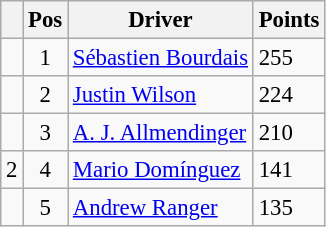<table class="wikitable" style="font-size: 95%;">
<tr>
<th></th>
<th>Pos</th>
<th>Driver</th>
<th>Points</th>
</tr>
<tr>
<td align="left"></td>
<td align="center">1</td>
<td> <a href='#'>Sébastien Bourdais</a></td>
<td align="left">255</td>
</tr>
<tr>
<td align="left"></td>
<td align="center">2</td>
<td> <a href='#'>Justin Wilson</a></td>
<td align="left">224</td>
</tr>
<tr>
<td align="left"></td>
<td align="center">3</td>
<td> <a href='#'>A. J. Allmendinger</a></td>
<td align="left">210</td>
</tr>
<tr>
<td align="left"> 2</td>
<td align="center">4</td>
<td> <a href='#'>Mario Domínguez</a></td>
<td align="left">141</td>
</tr>
<tr>
<td align="left"></td>
<td align="center">5</td>
<td> <a href='#'>Andrew Ranger</a></td>
<td align="left">135</td>
</tr>
</table>
